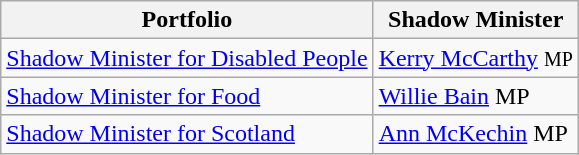<table class="wikitable">
<tr>
<th>Portfolio</th>
<th>Shadow Minister</th>
</tr>
<tr>
<td><a href='#'>Shadow Minister for Disabled People</a></td>
<td><a href='#'>Kerry McCarthy</a> <small>MP</small></td>
</tr>
<tr>
<td><a href='#'>Shadow Minister for Food</a></td>
<td><a href='#'>Willie Bain</a> MP</td>
</tr>
<tr>
<td><a href='#'>Shadow Minister for Scotland</a></td>
<td><a href='#'>Ann McKechin</a> MP</td>
</tr>
</table>
